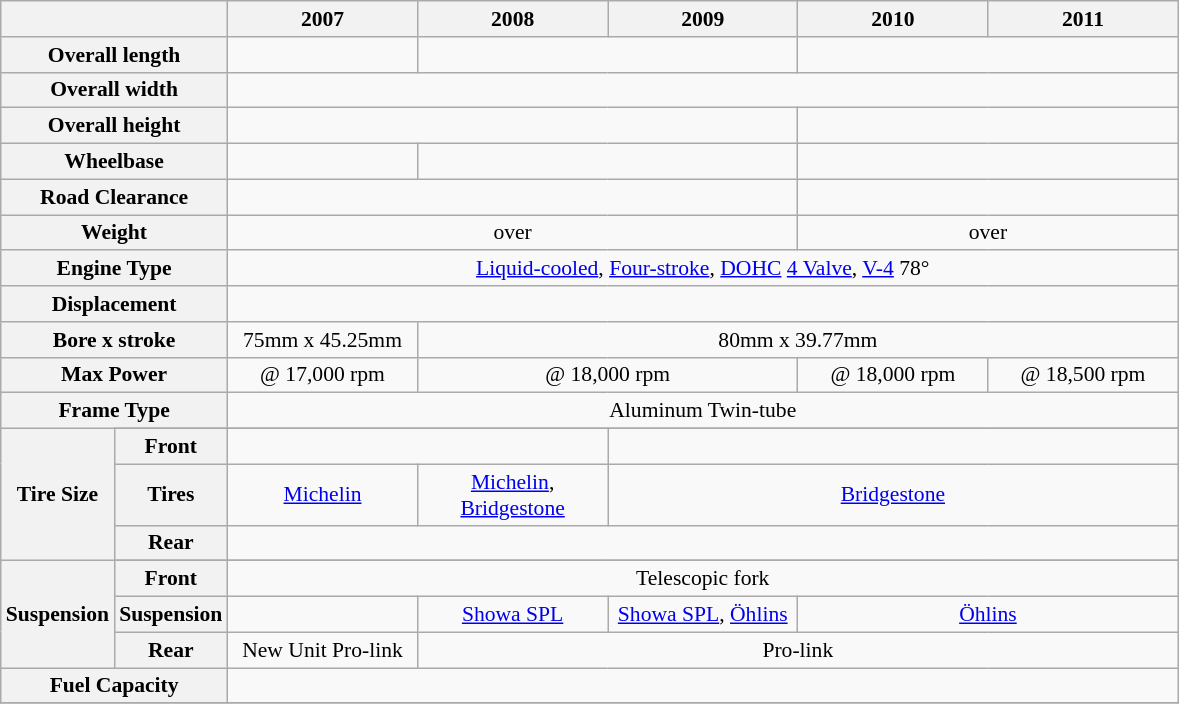<table class="wikitable" style="text-align:center; font-size: 90%;">
<tr>
<th colspan=2></th>
<th width="120">2007</th>
<th width="120">2008</th>
<th width="120">2009</th>
<th width="120">2010</th>
<th width="120">2011</th>
</tr>
<tr>
<th colspan=2>Overall length</th>
<td></td>
<td colspan=2></td>
<td colspan=2></td>
</tr>
<tr>
<th colspan=2>Overall width</th>
<td colspan=5></td>
</tr>
<tr>
<th colspan=2>Overall height</th>
<td colspan=3></td>
<td colspan=2></td>
</tr>
<tr>
<th colspan=2>Wheelbase</th>
<td></td>
<td colspan=2></td>
<td colspan=2></td>
</tr>
<tr>
<th colspan=2>Road Clearance</th>
<td colspan=3></td>
<td colspan=2></td>
</tr>
<tr>
<th colspan=2>Weight</th>
<td colspan=3>over </td>
<td colspan=2>over </td>
</tr>
<tr>
<th colspan=2>Engine Type</th>
<td colspan=5><a href='#'>Liquid-cooled</a>, <a href='#'>Four-stroke</a>, <a href='#'>DOHC</a> <a href='#'>4 Valve</a>, <a href='#'>V-4</a> 78°</td>
</tr>
<tr>
<th colspan=2>Displacement</th>
<td colspan=5></td>
</tr>
<tr>
<th colspan=2>Bore x stroke</th>
<td>75mm x 45.25mm</td>
<td colspan=4>80mm x 39.77mm</td>
</tr>
<tr>
<th colspan=2>Max Power</th>
<td> @ 17,000 rpm</td>
<td colspan=2> @ 18,000 rpm</td>
<td> @ 18,000 rpm</td>
<td> @ 18,500 rpm</td>
</tr>
<tr>
<th colspan=2>Frame Type</th>
<td colspan=5>Aluminum Twin-tube</td>
</tr>
<tr>
<th rowspan=4>Tire Size</th>
</tr>
<tr>
<th>Front</th>
<td colspan=2></td>
<td colspan=3></td>
</tr>
<tr>
<th>Tires</th>
<td><a href='#'>Michelin</a></td>
<td><a href='#'>Michelin</a>, <a href='#'>Bridgestone</a></td>
<td colspan=3><a href='#'>Bridgestone</a></td>
</tr>
<tr>
<th>Rear</th>
<td colspan=5></td>
</tr>
<tr>
<th rowspan=4>Suspension</th>
</tr>
<tr>
<th>Front</th>
<td colspan=5>Telescopic fork</td>
</tr>
<tr>
<th>Suspension</th>
<td></td>
<td><a href='#'>Showa SPL</a></td>
<td><a href='#'>Showa SPL</a>, <a href='#'>Öhlins</a></td>
<td colspan=2><a href='#'>Öhlins</a></td>
</tr>
<tr>
<th>Rear</th>
<td>New Unit Pro-link</td>
<td colspan=4>Pro-link</td>
</tr>
<tr>
<th colspan=2>Fuel Capacity</th>
<td colspan=5></td>
</tr>
<tr>
</tr>
</table>
